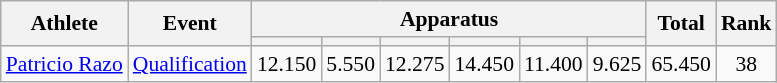<table class="wikitable" style="font-size:90%">
<tr>
<th rowspan=2>Athlete</th>
<th rowspan=2>Event</th>
<th colspan =6>Apparatus</th>
<th rowspan=2>Total</th>
<th rowspan=2>Rank</th>
</tr>
<tr style="font-size:95%">
<th></th>
<th></th>
<th></th>
<th></th>
<th></th>
<th></th>
</tr>
<tr align=center>
<td align=left><a href='#'>Patricio Razo</a></td>
<td align=left><a href='#'>Qualification</a></td>
<td>12.150</td>
<td>5.550</td>
<td>12.275</td>
<td>14.450</td>
<td>11.400</td>
<td>9.625</td>
<td>65.450</td>
<td>38</td>
</tr>
</table>
